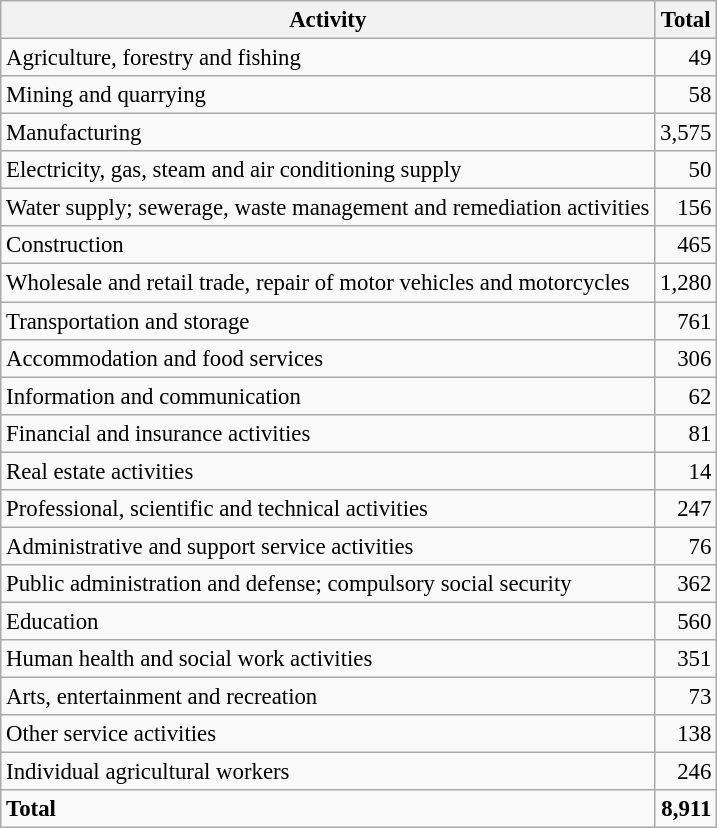<table class="wikitable sortable" style="font-size:95%;">
<tr>
<th>Activity</th>
<th>Total</th>
</tr>
<tr>
<td>Agriculture, forestry and fishing</td>
<td align="right">49</td>
</tr>
<tr>
<td>Mining and quarrying</td>
<td align="right">58</td>
</tr>
<tr>
<td>Manufacturing</td>
<td align="right">3,575</td>
</tr>
<tr>
<td>Electricity, gas, steam and air conditioning supply</td>
<td align="right">50</td>
</tr>
<tr>
<td>Water supply; sewerage, waste management and remediation activities</td>
<td align="right">156</td>
</tr>
<tr>
<td>Construction</td>
<td align="right">465</td>
</tr>
<tr>
<td>Wholesale and retail trade, repair of motor vehicles and motorcycles</td>
<td align="right">1,280</td>
</tr>
<tr>
<td>Transportation and storage</td>
<td align="right">761</td>
</tr>
<tr>
<td>Accommodation and food services</td>
<td align="right">306</td>
</tr>
<tr>
<td>Information and communication</td>
<td align="right">62</td>
</tr>
<tr>
<td>Financial and insurance activities</td>
<td align="right">81</td>
</tr>
<tr>
<td>Real estate activities</td>
<td align="right">14</td>
</tr>
<tr>
<td>Professional, scientific and technical activities</td>
<td align="right">247</td>
</tr>
<tr>
<td>Administrative and support service activities</td>
<td align="right">76</td>
</tr>
<tr>
<td>Public administration and defense; compulsory social security</td>
<td align="right">362</td>
</tr>
<tr>
<td>Education</td>
<td align="right">560</td>
</tr>
<tr>
<td>Human health and social work activities</td>
<td align="right">351</td>
</tr>
<tr>
<td>Arts, entertainment and recreation</td>
<td align="right">73</td>
</tr>
<tr>
<td>Other service activities</td>
<td align="right">138</td>
</tr>
<tr>
<td>Individual agricultural workers</td>
<td align="right">246</td>
</tr>
<tr class="sortbottom">
<td><strong>Total</strong></td>
<td align="right"><strong>8,911</strong></td>
</tr>
</table>
